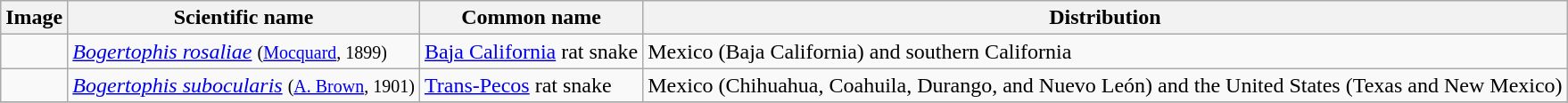<table class="wikitable">
<tr>
<th>Image</th>
<th>Scientific name</th>
<th>Common name</th>
<th>Distribution</th>
</tr>
<tr>
<td></td>
<td><em><a href='#'>Bogertophis rosaliae</a></em> <small>(<a href='#'>Mocquard</a>, 1899)</small></td>
<td><a href='#'>Baja California</a> rat snake</td>
<td>Mexico (Baja California) and southern California</td>
</tr>
<tr>
<td></td>
<td><em><a href='#'>Bogertophis subocularis</a></em> <small>(<a href='#'>A. Brown</a>, 1901)</small></td>
<td><a href='#'>Trans-Pecos</a> rat snake</td>
<td>Mexico (Chihuahua, Coahuila, Durango, and Nuevo León) and the United States (Texas and New Mexico)</td>
</tr>
<tr>
</tr>
</table>
